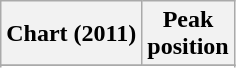<table class="wikitable sortable">
<tr>
<th>Chart (2011)</th>
<th>Peak<br>position</th>
</tr>
<tr>
</tr>
<tr>
</tr>
<tr>
</tr>
<tr>
</tr>
<tr>
</tr>
</table>
